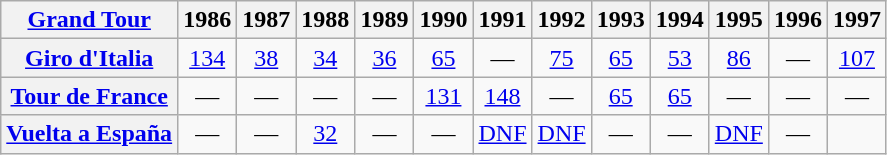<table class="wikitable plainrowheaders">
<tr>
<th scope="col"><a href='#'>Grand Tour</a></th>
<th scope="col">1986</th>
<th scope="col">1987</th>
<th scope="col">1988</th>
<th scope="col">1989</th>
<th scope="col">1990</th>
<th scope="col">1991</th>
<th scope="col">1992</th>
<th scope="col">1993</th>
<th scope="col">1994</th>
<th scope="col">1995</th>
<th scope="col">1996</th>
<th scope="col">1997</th>
</tr>
<tr style="text-align:center;">
<th scope="row"> <a href='#'>Giro d'Italia</a></th>
<td style="text-align:center;"><a href='#'>134</a></td>
<td style="text-align:center;"><a href='#'>38</a></td>
<td style="text-align:center;"><a href='#'>34</a></td>
<td style="text-align:center;"><a href='#'>36</a></td>
<td style="text-align:center;"><a href='#'>65</a></td>
<td>—</td>
<td style="text-align:center;"><a href='#'>75</a></td>
<td style="text-align:center;"><a href='#'>65</a></td>
<td style="text-align:center;"><a href='#'>53</a></td>
<td style="text-align:center;"><a href='#'>86</a></td>
<td>—</td>
<td style="text-align:center;"><a href='#'>107</a></td>
</tr>
<tr style="text-align:center;">
<th scope="row"> <a href='#'>Tour de France</a></th>
<td>—</td>
<td>—</td>
<td>—</td>
<td>—</td>
<td style="text-align:center;"><a href='#'>131</a></td>
<td style="text-align:center;"><a href='#'>148</a></td>
<td>—</td>
<td style="text-align:center;"><a href='#'>65</a></td>
<td style="text-align:center;"><a href='#'>65</a></td>
<td>—</td>
<td>—</td>
<td>—</td>
</tr>
<tr style="text-align:center;">
<th scope="row"> <a href='#'>Vuelta a España</a></th>
<td>—</td>
<td>—</td>
<td style="text-align:center;"><a href='#'>32</a></td>
<td>—</td>
<td>—</td>
<td style="text-align:center;"><a href='#'>DNF</a></td>
<td style="text-align:center;"><a href='#'>DNF</a></td>
<td>—</td>
<td>—</td>
<td style="text-align:center;"><a href='#'>DNF</a></td>
<td>—</td>
</tr>
</table>
